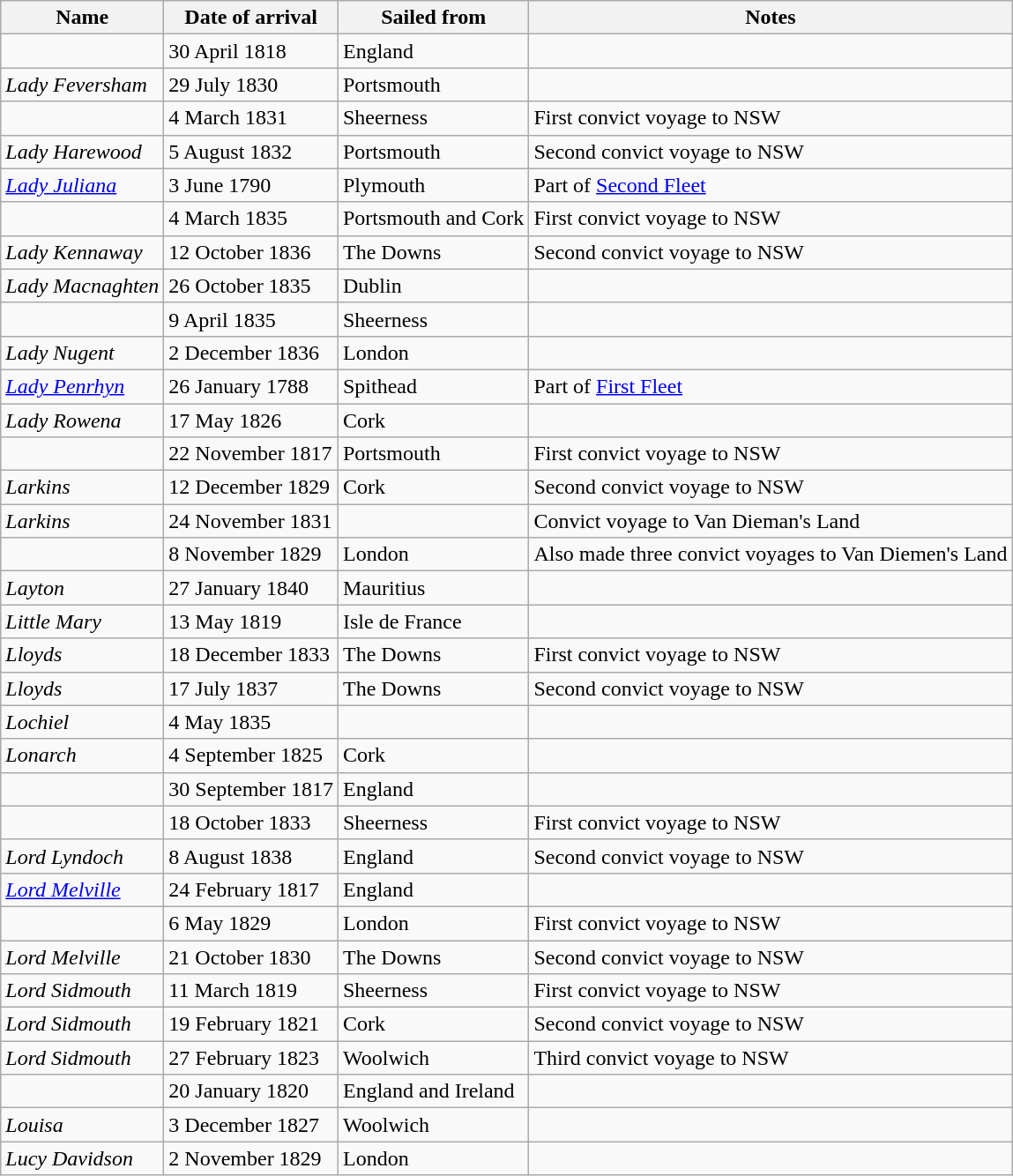<table class="wikitable sortable" border="1">
<tr>
<th>Name</th>
<th>Date of arrival</th>
<th>Sailed from</th>
<th>Notes</th>
</tr>
<tr>
<td></td>
<td>30 April 1818</td>
<td>England</td>
<td></td>
</tr>
<tr>
<td><em>Lady Feversham</em></td>
<td>29 July 1830</td>
<td>Portsmouth</td>
<td></td>
</tr>
<tr>
<td></td>
<td>4 March 1831</td>
<td>Sheerness</td>
<td>First convict voyage to NSW</td>
</tr>
<tr>
<td><em>Lady Harewood</em></td>
<td>5 August 1832</td>
<td>Portsmouth</td>
<td>Second convict voyage to NSW</td>
</tr>
<tr>
<td><em><a href='#'>Lady Juliana</a></em></td>
<td>3 June 1790</td>
<td>Plymouth</td>
<td>Part of <a href='#'>Second Fleet</a></td>
</tr>
<tr>
<td></td>
<td>4 March 1835</td>
<td>Portsmouth and Cork</td>
<td>First convict voyage to NSW</td>
</tr>
<tr>
<td><em>Lady Kennaway</em></td>
<td>12 October 1836</td>
<td>The Downs</td>
<td>Second convict voyage to NSW</td>
</tr>
<tr>
<td><em>Lady Macnaghten</em></td>
<td>26 October 1835</td>
<td>Dublin</td>
<td></td>
</tr>
<tr>
<td></td>
<td>9 April 1835</td>
<td>Sheerness</td>
<td></td>
</tr>
<tr>
<td><em>Lady Nugent</em></td>
<td>2 December 1836</td>
<td>London</td>
<td></td>
</tr>
<tr>
<td><a href='#'><em>Lady Penrhyn</em></a></td>
<td>26 January 1788</td>
<td>Spithead</td>
<td>Part of <a href='#'>First Fleet</a></td>
</tr>
<tr>
<td><em>Lady Rowena</em></td>
<td>17 May 1826</td>
<td>Cork</td>
<td></td>
</tr>
<tr>
<td></td>
<td>22 November 1817</td>
<td>Portsmouth</td>
<td>First convict voyage to NSW</td>
</tr>
<tr>
<td><em>Larkins</em></td>
<td>12 December 1829</td>
<td>Cork</td>
<td>Second convict voyage to NSW</td>
</tr>
<tr>
<td><em>Larkins</em></td>
<td>24 November 1831</td>
<td></td>
<td>Convict voyage to Van Dieman's Land</td>
</tr>
<tr>
<td></td>
<td>8 November 1829</td>
<td>London</td>
<td>Also made three convict voyages to Van Diemen's Land</td>
</tr>
<tr>
<td><em>Layton</em></td>
<td>27 January 1840</td>
<td>Mauritius</td>
<td></td>
</tr>
<tr>
<td><em>Little Mary</em></td>
<td>13 May 1819</td>
<td>Isle de France</td>
<td></td>
</tr>
<tr>
<td><em>Lloyds</em></td>
<td>18 December 1833</td>
<td>The Downs</td>
<td>First convict voyage to NSW</td>
</tr>
<tr>
<td><em>Lloyds</em></td>
<td>17 July 1837</td>
<td>The Downs</td>
<td>Second convict voyage to NSW</td>
</tr>
<tr>
<td><em>Lochiel</em></td>
<td>4 May 1835</td>
<td></td>
<td></td>
</tr>
<tr>
<td><em>Lonarch</em></td>
<td>4 September 1825</td>
<td>Cork</td>
<td></td>
</tr>
<tr>
<td></td>
<td>30 September 1817</td>
<td>England</td>
<td></td>
</tr>
<tr>
<td></td>
<td>18 October 1833</td>
<td>Sheerness</td>
<td>First convict voyage to NSW</td>
</tr>
<tr>
<td><em>Lord Lyndoch</em></td>
<td>8 August 1838</td>
<td>England</td>
<td>Second convict voyage to NSW</td>
</tr>
<tr>
<td><a href='#'><em>Lord Melville</em></a></td>
<td>24 February 1817</td>
<td>England</td>
<td></td>
</tr>
<tr>
<td></td>
<td>6 May 1829</td>
<td>London</td>
<td>First convict voyage to NSW</td>
</tr>
<tr>
<td><em>Lord Melville</em></td>
<td>21 October 1830</td>
<td>The Downs</td>
<td>Second convict voyage to NSW</td>
</tr>
<tr>
<td><em>Lord Sidmouth</em></td>
<td>11 March 1819</td>
<td>Sheerness</td>
<td>First convict voyage to NSW</td>
</tr>
<tr>
<td><em>Lord Sidmouth</em></td>
<td>19 February 1821</td>
<td>Cork</td>
<td>Second convict voyage to NSW</td>
</tr>
<tr>
<td><em>Lord Sidmouth</em></td>
<td>27 February 1823</td>
<td>Woolwich</td>
<td>Third convict voyage to NSW</td>
</tr>
<tr>
<td></td>
<td>20 January 1820</td>
<td>England and Ireland</td>
<td></td>
</tr>
<tr>
<td><em>Louisa</em></td>
<td>3 December 1827</td>
<td>Woolwich</td>
<td></td>
</tr>
<tr>
<td><em>Lucy Davidson</em></td>
<td>2 November 1829</td>
<td>London</td>
<td></td>
</tr>
</table>
